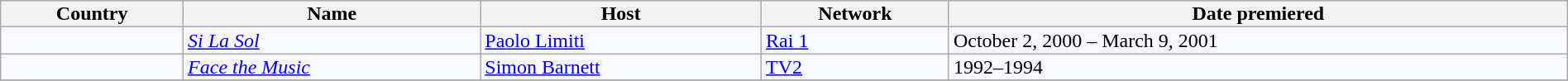<table class="wikitable" style="text-align:left; line-height:14px; background:#F8F8FF; width:100%;">
<tr>
<th>Country</th>
<th>Name</th>
<th>Host</th>
<th>Network</th>
<th>Date premiered</th>
</tr>
<tr>
<td></td>
<td><em><a href='#'>Si La Sol</a></em></td>
<td><a href='#'>Paolo Limiti</a></td>
<td><a href='#'>Rai 1</a></td>
<td>October 2, 2000 – March 9, 2001</td>
</tr>
<tr>
<td></td>
<td><em><a href='#'>Face the Music</a></em></td>
<td><a href='#'>Simon Barnett</a></td>
<td><a href='#'>TV2</a></td>
<td>1992–1994</td>
</tr>
<tr>
</tr>
</table>
